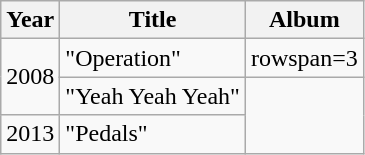<table class="wikitable">
<tr>
<th>Year</th>
<th>Title</th>
<th>Album</th>
</tr>
<tr>
<td rowspan=2>2008</td>
<td>"Operation"</td>
<td>rowspan=3 </td>
</tr>
<tr>
<td>"Yeah Yeah Yeah"</td>
</tr>
<tr>
<td>2013</td>
<td>"Pedals"</td>
</tr>
</table>
